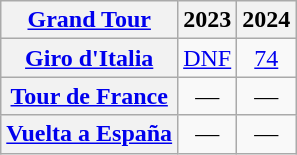<table class="wikitable plainrowheaders">
<tr>
<th scope="col"><a href='#'>Grand Tour</a></th>
<th scope="col">2023</th>
<th scope="col">2024</th>
</tr>
<tr style="text-align:center;">
<th scope="row"> <a href='#'>Giro d'Italia</a></th>
<td><a href='#'>DNF</a></td>
<td><a href='#'>74</a></td>
</tr>
<tr style="text-align:center;">
<th scope="row"> <a href='#'>Tour de France</a></th>
<td>—</td>
<td>—</td>
</tr>
<tr style="text-align:center;">
<th scope="row"> <a href='#'>Vuelta a España</a></th>
<td>—</td>
<td>—</td>
</tr>
</table>
